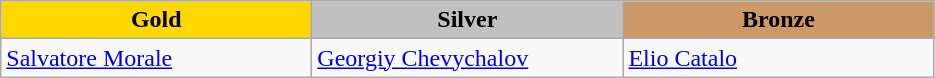<table class="wikitable" style="text-align:left">
<tr align="center">
<td width=200 bgcolor=gold><strong>Gold</strong></td>
<td width=200 bgcolor=silver><strong>Silver</strong></td>
<td width=200 bgcolor=CC9966><strong>Bronze</strong></td>
</tr>
<tr>
<td><a href='#'>Salvatore Morale</a><br><em></em></td>
<td><a href='#'>Georgiy Chevychalov</a><br><em></em></td>
<td><a href='#'>Elio Catalo</a><br><em></em></td>
</tr>
</table>
